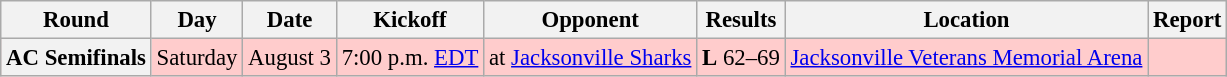<table class="wikitable" style="font-size: 95%;">
<tr>
<th>Round</th>
<th>Day</th>
<th>Date</th>
<th>Kickoff</th>
<th>Opponent</th>
<th>Results</th>
<th>Location</th>
<th>Report</th>
</tr>
<tr style= background:#ffcccc>
<th align="center">AC Semifinals</th>
<td align="center">Saturday</td>
<td align="center">August 3</td>
<td align="center">7:00 p.m. <a href='#'>EDT</a></td>
<td align="center">at <a href='#'>Jacksonville Sharks</a></td>
<td align="center"><strong>L</strong> 62–69</td>
<td align="center"><a href='#'>Jacksonville Veterans Memorial Arena</a></td>
<td align="center"></td>
</tr>
</table>
